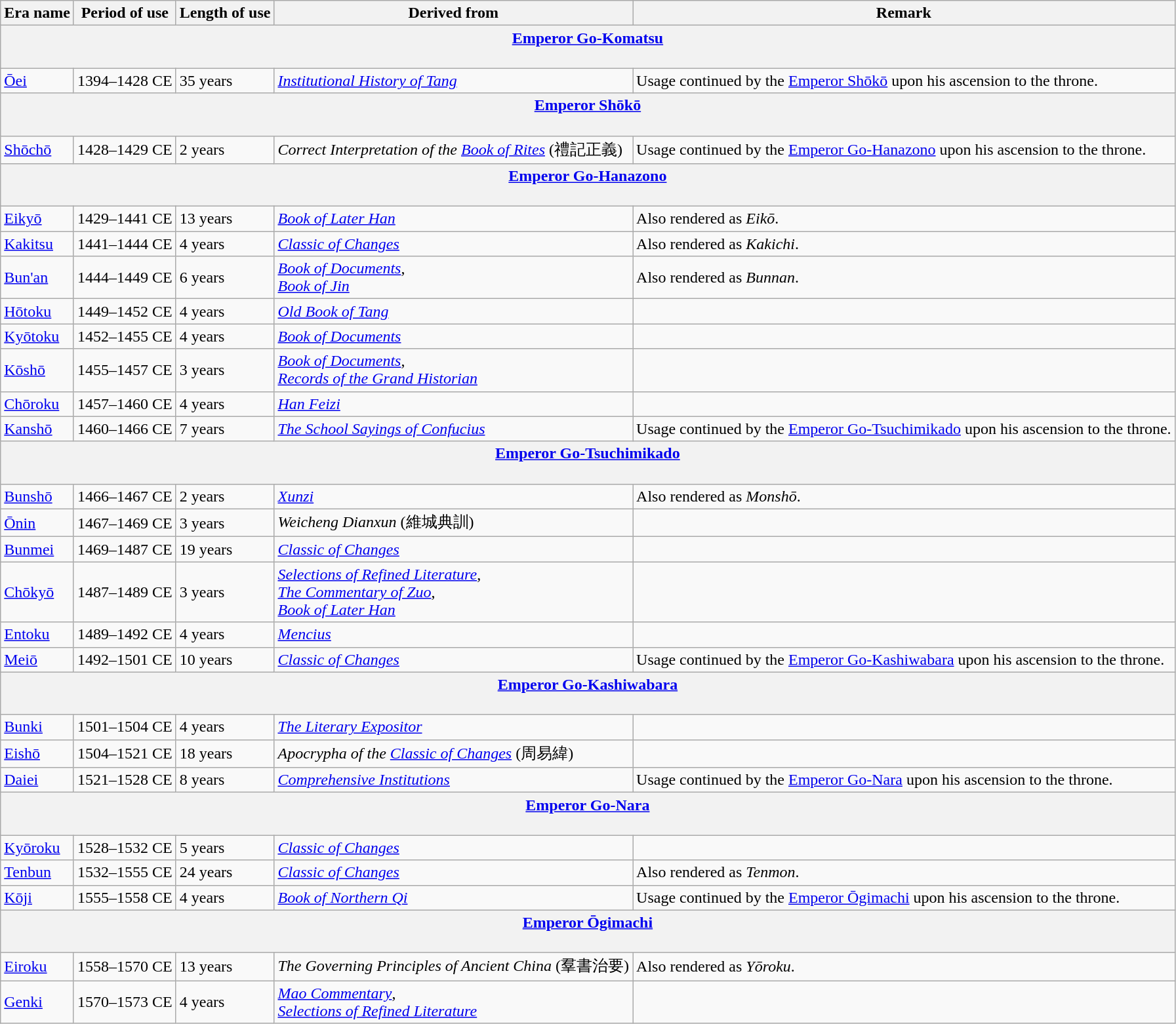<table class="wikitable">
<tr>
<th>Era name</th>
<th>Period of use</th>
<th>Length of use</th>
<th>Derived from</th>
<th>Remark</th>
</tr>
<tr>
<th colspan="5"><a href='#'>Emperor Go-Komatsu</a><br><br></th>
</tr>
<tr>
<td><a href='#'>Ōei</a><br></td>
<td>1394–1428 CE</td>
<td>35 years</td>
<td><em><a href='#'>Institutional History of Tang</a></em></td>
<td>Usage continued by the <a href='#'>Emperor Shōkō</a> upon his ascension to the throne.</td>
</tr>
<tr>
<th colspan="5"><a href='#'>Emperor Shōkō</a><br><br></th>
</tr>
<tr>
<td><a href='#'>Shōchō</a><br></td>
<td>1428–1429 CE</td>
<td>2 years</td>
<td><em>Correct Interpretation of the <a href='#'>Book of Rites</a></em> (禮記正義)</td>
<td>Usage continued by the <a href='#'>Emperor Go-Hanazono</a> upon his ascension to the throne.</td>
</tr>
<tr>
<th colspan="5"><a href='#'>Emperor Go-Hanazono</a><br><br></th>
</tr>
<tr>
<td><a href='#'>Eikyō</a><br></td>
<td>1429–1441 CE</td>
<td>13 years</td>
<td><em><a href='#'>Book of Later Han</a></em></td>
<td>Also rendered as <em>Eikō</em>.</td>
</tr>
<tr>
<td><a href='#'>Kakitsu</a><br></td>
<td>1441–1444 CE</td>
<td>4 years</td>
<td><em><a href='#'>Classic of Changes</a></em></td>
<td>Also rendered as <em>Kakichi</em>.</td>
</tr>
<tr>
<td><a href='#'>Bun'an</a><br></td>
<td>1444–1449 CE</td>
<td>6 years</td>
<td><em><a href='#'>Book of Documents</a></em>,<br><em><a href='#'>Book of Jin</a></em></td>
<td>Also rendered as <em>Bunnan</em>.</td>
</tr>
<tr>
<td><a href='#'>Hōtoku</a><br></td>
<td>1449–1452 CE</td>
<td>4 years</td>
<td><em><a href='#'>Old Book of Tang</a></em></td>
<td></td>
</tr>
<tr>
<td><a href='#'>Kyōtoku</a><br></td>
<td>1452–1455 CE</td>
<td>4 years</td>
<td><em><a href='#'>Book of Documents</a></em></td>
<td></td>
</tr>
<tr>
<td><a href='#'>Kōshō</a><br></td>
<td>1455–1457 CE</td>
<td>3 years</td>
<td><em><a href='#'>Book of Documents</a></em>,<br><em><a href='#'>Records of the Grand Historian</a></em></td>
<td></td>
</tr>
<tr>
<td><a href='#'>Chōroku</a><br></td>
<td>1457–1460 CE</td>
<td>4 years</td>
<td><em><a href='#'>Han Feizi</a></em></td>
<td></td>
</tr>
<tr>
<td><a href='#'>Kanshō</a><br></td>
<td>1460–1466 CE</td>
<td>7 years</td>
<td><em><a href='#'>The School Sayings of Confucius</a></em></td>
<td>Usage continued by the <a href='#'>Emperor Go-Tsuchimikado</a> upon his ascension to the throne.</td>
</tr>
<tr>
<th colspan="5"><a href='#'>Emperor Go-Tsuchimikado</a><br><br></th>
</tr>
<tr>
<td><a href='#'>Bunshō</a><br></td>
<td>1466–1467 CE</td>
<td>2 years</td>
<td><em><a href='#'>Xunzi</a></em></td>
<td>Also rendered as <em>Monshō</em>.</td>
</tr>
<tr>
<td><a href='#'>Ōnin</a><br></td>
<td>1467–1469 CE</td>
<td>3 years</td>
<td><em>Weicheng Dianxun</em> (維城典訓)</td>
<td></td>
</tr>
<tr>
<td><a href='#'>Bunmei</a><br></td>
<td>1469–1487 CE</td>
<td>19 years</td>
<td><em><a href='#'>Classic of Changes</a></em></td>
<td></td>
</tr>
<tr>
<td><a href='#'>Chōkyō</a><br></td>
<td>1487–1489 CE</td>
<td>3 years</td>
<td><em><a href='#'>Selections of Refined Literature</a></em>,<br><em><a href='#'>The Commentary of Zuo</a></em>,<br><em><a href='#'>Book of Later Han</a></em></td>
<td></td>
</tr>
<tr>
<td><a href='#'>Entoku</a><br></td>
<td>1489–1492 CE</td>
<td>4 years</td>
<td><em><a href='#'>Mencius</a></em></td>
<td></td>
</tr>
<tr>
<td><a href='#'>Meiō</a><br></td>
<td>1492–1501 CE</td>
<td>10 years</td>
<td><em><a href='#'>Classic of Changes</a></em></td>
<td>Usage continued by the <a href='#'>Emperor Go-Kashiwabara</a> upon his ascension to the throne.</td>
</tr>
<tr>
<th colspan="5"><a href='#'>Emperor Go-Kashiwabara</a><br><br></th>
</tr>
<tr>
<td><a href='#'>Bunki</a><br></td>
<td>1501–1504 CE</td>
<td>4 years</td>
<td><em><a href='#'>The Literary Expositor</a></em></td>
<td></td>
</tr>
<tr>
<td><a href='#'>Eishō</a><br></td>
<td>1504–1521 CE</td>
<td>18 years</td>
<td><em>Apocrypha of the <a href='#'>Classic of Changes</a></em> (周易緯)</td>
<td></td>
</tr>
<tr>
<td><a href='#'>Daiei</a><br></td>
<td>1521–1528 CE</td>
<td>8 years</td>
<td><em><a href='#'>Comprehensive Institutions</a></em></td>
<td>Usage continued by the <a href='#'>Emperor Go-Nara</a> upon his ascension to the throne.</td>
</tr>
<tr>
<th colspan="5"><a href='#'>Emperor Go-Nara</a><br><br></th>
</tr>
<tr>
<td><a href='#'>Kyōroku</a><br></td>
<td>1528–1532 CE</td>
<td>5 years</td>
<td><em><a href='#'>Classic of Changes</a></em></td>
<td></td>
</tr>
<tr>
<td><a href='#'>Tenbun</a><br></td>
<td>1532–1555 CE</td>
<td>24 years</td>
<td><em><a href='#'>Classic of Changes</a></em></td>
<td>Also rendered as <em>Tenmon</em>.</td>
</tr>
<tr>
<td><a href='#'>Kōji</a><br></td>
<td>1555–1558 CE</td>
<td>4 years</td>
<td><em><a href='#'>Book of Northern Qi</a></em></td>
<td>Usage continued by the <a href='#'>Emperor Ōgimachi</a> upon his ascension to the throne.</td>
</tr>
<tr>
<th colspan="5"><a href='#'>Emperor Ōgimachi</a><br><br></th>
</tr>
<tr>
<td><a href='#'>Eiroku</a><br></td>
<td>1558–1570 CE</td>
<td>13 years</td>
<td><em>The Governing Principles of Ancient China</em> (羣書治要)</td>
<td>Also rendered as <em>Yōroku</em>.</td>
</tr>
<tr>
<td><a href='#'>Genki</a><br></td>
<td>1570–1573 CE</td>
<td>4 years</td>
<td><em><a href='#'>Mao Commentary</a></em>,<br><em><a href='#'>Selections of Refined Literature</a></em></td>
<td></td>
</tr>
</table>
